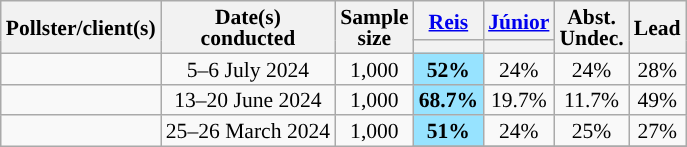<table class="wikitable" style="text-align:center;font-size:90%;line-height:14px;">
<tr>
<th rowspan="2">Pollster/client(s)</th>
<th rowspan="2">Date(s) <br>conducted</th>
<th rowspan="2">Sample <br>size</th>
<th><a href='#'>Reis</a><br></th>
<th><a href='#'>Júnior</a><br></th>
<th rowspan="2">Abst.<br>Undec.</th>
<th rowspan="2">Lead</th>
</tr>
<tr>
<th data-sort-type="number" class="sortable" style="background:"></th>
<th data-sort-type="number" class="sortable" style="background:"></th>
</tr>
<tr>
<td></td>
<td>5–6 July 2024</td>
<td>1,000</td>
<td style="background:#97e3ff;"><strong>52%</strong></td>
<td>24%</td>
<td>24%</td>
<td style="background:">28%</td>
</tr>
<tr>
<td></td>
<td>13–20 June 2024</td>
<td>1,000</td>
<td style="background:#97e3ff;"><strong>68.7%</strong></td>
<td>19.7%</td>
<td>11.7%</td>
<td style="background:">49%</td>
</tr>
<tr>
<td rowspan="2"></td>
<td rowspan="2">25–26 March 2024</td>
<td rowspan="2">1,000</td>
<td style="background:#97e3ff;"><strong>51%</strong></td>
<td>24%</td>
<td>25%</td>
<td style="background:">27%</td>
</tr>
<tr>
</tr>
</table>
